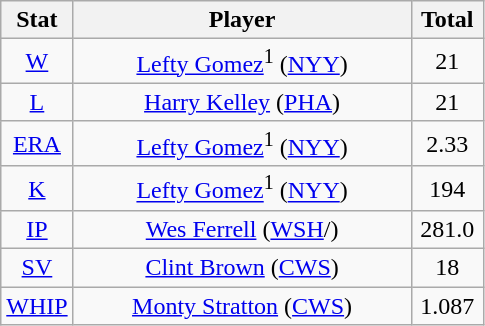<table class="wikitable" style="text-align:center;">
<tr>
<th style="width:15%;">Stat</th>
<th>Player</th>
<th style="width:15%;">Total</th>
</tr>
<tr>
<td><a href='#'>W</a></td>
<td><a href='#'>Lefty Gomez</a><sup>1</sup> (<a href='#'>NYY</a>)</td>
<td>21</td>
</tr>
<tr>
<td><a href='#'>L</a></td>
<td><a href='#'>Harry Kelley</a> (<a href='#'>PHA</a>)</td>
<td>21</td>
</tr>
<tr>
<td><a href='#'>ERA</a></td>
<td><a href='#'>Lefty Gomez</a><sup>1</sup> (<a href='#'>NYY</a>)</td>
<td>2.33</td>
</tr>
<tr>
<td><a href='#'>K</a></td>
<td><a href='#'>Lefty Gomez</a><sup>1</sup> (<a href='#'>NYY</a>)</td>
<td>194</td>
</tr>
<tr>
<td><a href='#'>IP</a></td>
<td><a href='#'>Wes Ferrell</a> (<a href='#'>WSH</a>/)</td>
<td>281.0</td>
</tr>
<tr>
<td><a href='#'>SV</a></td>
<td><a href='#'>Clint Brown</a> (<a href='#'>CWS</a>)</td>
<td>18</td>
</tr>
<tr>
<td><a href='#'>WHIP</a></td>
<td><a href='#'>Monty Stratton</a> (<a href='#'>CWS</a>)</td>
<td>1.087</td>
</tr>
</table>
